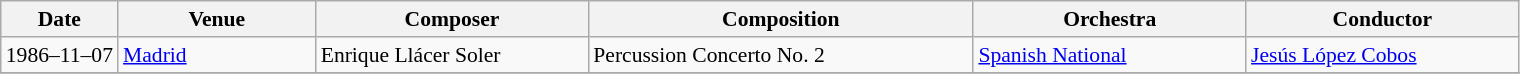<table class="wikitable" style="font-size:90%">
<tr>
<th>Date</th>
<th width=125px>Venue</th>
<th width=175px>Composer</th>
<th width=250px>Composition</th>
<th width=175px>Orchestra</th>
<th width=175px>Conductor</th>
</tr>
<tr>
<td>1986–11–07 </td>
<td><a href='#'>Madrid</a></td>
<td>Enrique Llácer Soler</td>
<td>Percussion Concerto No. 2</td>
<td><a href='#'>Spanish National</a></td>
<td><a href='#'>Jesús López Cobos</a></td>
</tr>
<tr>
</tr>
</table>
